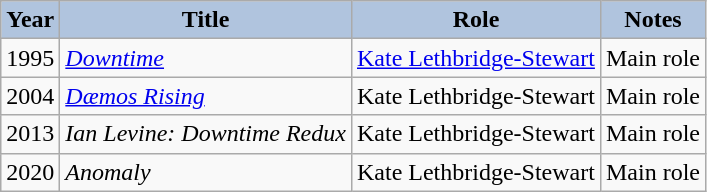<table class="wikitable">
<tr style="text-align:center;">
<th style="background:#B0C4DE;">Year</th>
<th style="background:#B0C4DE;">Title</th>
<th style="background:#B0C4DE;">Role</th>
<th style="background:#B0C4DE;">Notes</th>
</tr>
<tr>
<td>1995</td>
<td><em><a href='#'>Downtime</a></em></td>
<td><a href='#'>Kate Lethbridge-Stewart</a></td>
<td>Main role</td>
</tr>
<tr>
<td>2004</td>
<td><em><a href='#'>Dæmos Rising</a></em></td>
<td>Kate Lethbridge-Stewart</td>
<td>Main role</td>
</tr>
<tr>
<td>2013</td>
<td><em>Ian Levine: Downtime Redux</em></td>
<td>Kate Lethbridge-Stewart</td>
<td>Main role</td>
</tr>
<tr>
<td>2020</td>
<td><em>Anomaly</em></td>
<td>Kate Lethbridge-Stewart</td>
<td>Main role</td>
</tr>
</table>
